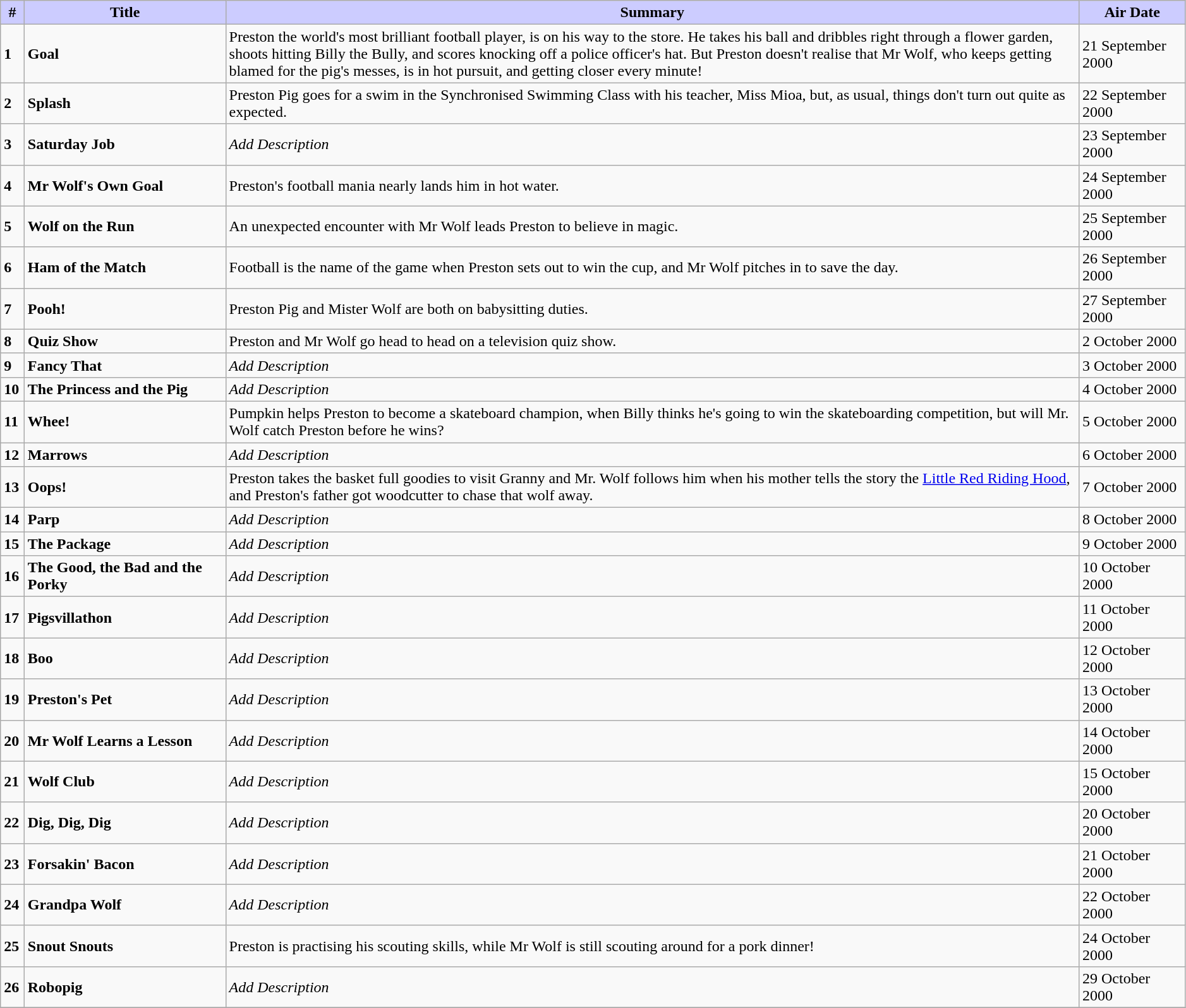<table class="wikitable" style="width:99%;">
<tr>
<th style="background:#ccf; width:2%;"><strong>#</strong></th>
<th style="background:#ccf; width:17%;"><strong>Title</strong></th>
<th style="background:#ccf;"><strong>Summary</strong></th>
<th style="background:#ccf; width:9%;"><strong>Air Date</strong></th>
</tr>
<tr>
<td><strong>1</strong></td>
<td><strong>Goal</strong></td>
<td>Preston the world's most brilliant football player, is on his way to the store. He takes his ball and dribbles right through a flower garden, shoots hitting Billy the Bully, and scores knocking off a police officer's hat. But Preston doesn't realise that Mr Wolf, who keeps getting blamed for the pig's messes, is in hot pursuit, and getting closer every minute!</td>
<td>21 September 2000</td>
</tr>
<tr>
<td><strong>2</strong></td>
<td><strong>Splash</strong></td>
<td>Preston Pig goes for a swim in the Synchronised Swimming Class with his teacher, Miss Mioa, but, as usual, things don't turn out quite as expected.</td>
<td>22 September 2000</td>
</tr>
<tr>
<td><strong>3</strong></td>
<td><strong>Saturday Job</strong></td>
<td><em>Add Description</em></td>
<td>23 September 2000</td>
</tr>
<tr>
<td><strong>4</strong></td>
<td><strong>Mr Wolf's Own Goal</strong></td>
<td>Preston's football mania nearly lands him in hot water.</td>
<td>24 September 2000</td>
</tr>
<tr>
<td><strong>5</strong></td>
<td><strong>Wolf on the Run</strong></td>
<td>An unexpected encounter with Mr Wolf leads Preston to believe in magic.</td>
<td>25 September 2000</td>
</tr>
<tr>
<td><strong>6</strong></td>
<td><strong>Ham of the Match</strong></td>
<td>Football is the name of the game when Preston sets out to win the cup, and Mr Wolf pitches in to save the day.</td>
<td>26 September 2000</td>
</tr>
<tr>
<td><strong>7</strong></td>
<td><strong>Pooh!</strong></td>
<td>Preston Pig and Mister Wolf are both on babysitting duties.</td>
<td>27 September 2000</td>
</tr>
<tr>
<td><strong>8</strong></td>
<td><strong>Quiz Show</strong></td>
<td>Preston and Mr Wolf go head to head on a television quiz show.</td>
<td>2 October 2000</td>
</tr>
<tr>
<td><strong>9</strong></td>
<td><strong>Fancy That</strong></td>
<td><em>Add Description</em></td>
<td>3 October 2000</td>
</tr>
<tr>
<td><strong>10</strong></td>
<td><strong>The Princess and the Pig</strong></td>
<td><em>Add Description</em></td>
<td>4 October 2000</td>
</tr>
<tr>
<td><strong>11</strong></td>
<td><strong>Whee!</strong></td>
<td>Pumpkin helps Preston to become a skateboard champion, when Billy thinks he's going to win the skateboarding competition, but will Mr. Wolf catch Preston before he wins?</td>
<td>5 October 2000</td>
</tr>
<tr>
<td><strong>12</strong></td>
<td><strong>Marrows</strong></td>
<td><em>Add Description</em></td>
<td>6 October 2000</td>
</tr>
<tr>
<td><strong>13</strong></td>
<td><strong>Oops!</strong></td>
<td>Preston takes the basket full goodies to visit Granny and Mr. Wolf follows him when his mother tells the story the <a href='#'>Little Red Riding Hood</a>, and Preston's father got woodcutter to chase that wolf away.</td>
<td>7 October 2000</td>
</tr>
<tr>
<td><strong>14</strong></td>
<td><strong>Parp</strong></td>
<td><em>Add Description</em></td>
<td>8 October 2000</td>
</tr>
<tr>
<td><strong>15</strong></td>
<td><strong>The Package</strong></td>
<td><em>Add Description</em></td>
<td>9 October 2000</td>
</tr>
<tr>
<td><strong>16</strong></td>
<td><strong>The Good, the Bad and the Porky</strong></td>
<td><em>Add Description</em></td>
<td>10 October 2000</td>
</tr>
<tr>
<td><strong>17</strong></td>
<td><strong>Pigsvillathon</strong></td>
<td><em>Add Description</em></td>
<td>11 October 2000</td>
</tr>
<tr>
<td><strong>18</strong></td>
<td><strong>Boo</strong></td>
<td><em>Add Description</em></td>
<td>12 October 2000</td>
</tr>
<tr>
<td><strong>19</strong></td>
<td><strong>Preston's Pet</strong></td>
<td><em>Add Description</em></td>
<td>13 October 2000</td>
</tr>
<tr>
<td><strong>20</strong></td>
<td><strong>Mr Wolf Learns a Lesson</strong></td>
<td><em>Add Description</em></td>
<td>14 October 2000</td>
</tr>
<tr>
<td><strong>21</strong></td>
<td><strong>Wolf Club</strong></td>
<td><em>Add Description</em></td>
<td>15 October 2000</td>
</tr>
<tr>
<td><strong>22</strong></td>
<td><strong>Dig, Dig, Dig</strong></td>
<td><em>Add Description</em></td>
<td>20 October 2000</td>
</tr>
<tr>
<td><strong>23</strong></td>
<td><strong>Forsakin' Bacon</strong></td>
<td><em>Add Description</em></td>
<td>21 October 2000</td>
</tr>
<tr>
<td><strong>24</strong></td>
<td><strong>Grandpa Wolf</strong></td>
<td><em>Add Description</em></td>
<td>22 October 2000</td>
</tr>
<tr>
<td><strong>25</strong></td>
<td><strong>Snout Snouts</strong></td>
<td>Preston is practising his scouting skills, while Mr Wolf is still scouting around for a pork dinner!</td>
<td>24 October 2000</td>
</tr>
<tr>
<td><strong>26</strong></td>
<td><strong>Robopig</strong></td>
<td><em>Add Description</em></td>
<td>29 October 2000</td>
</tr>
<tr>
</tr>
</table>
